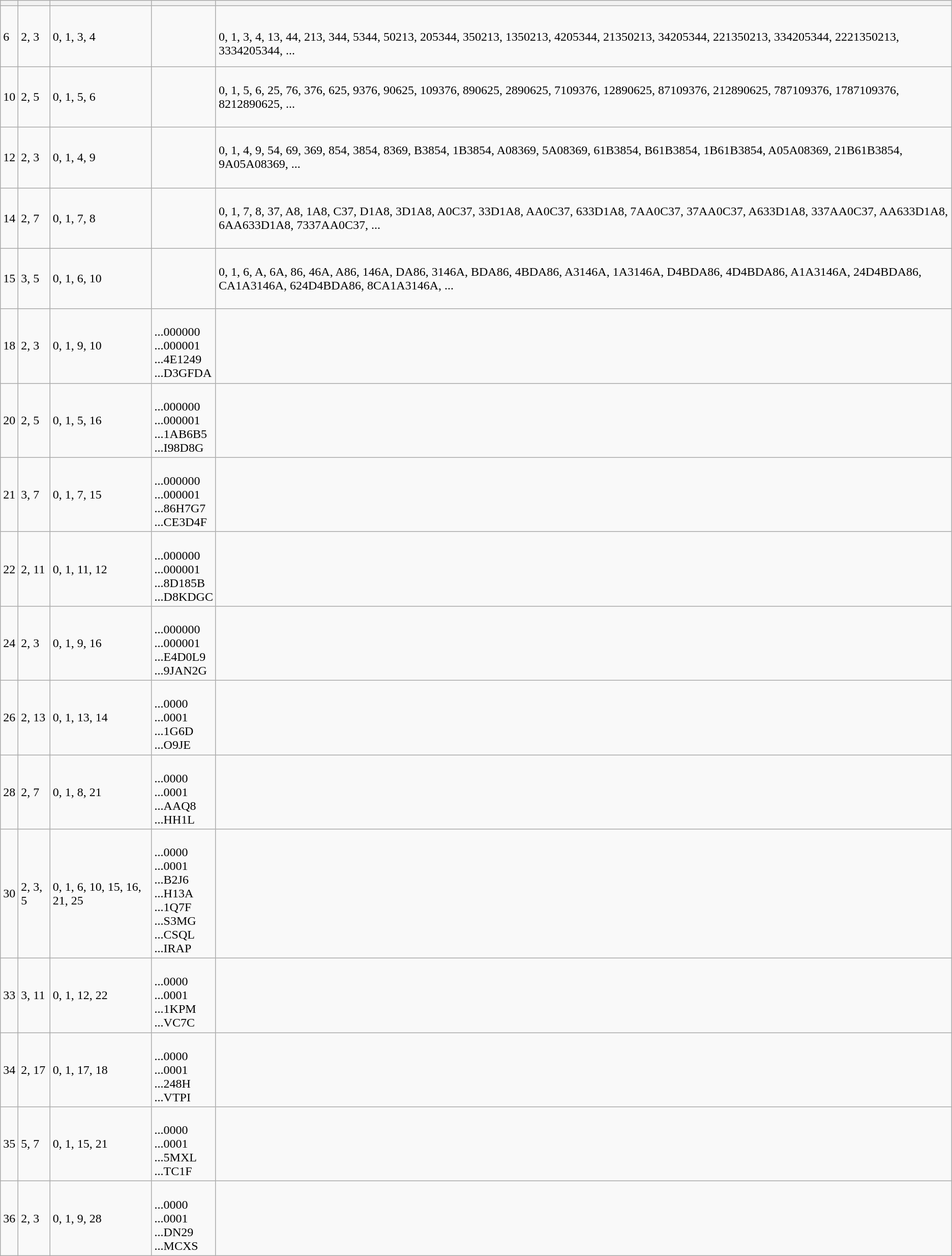<table class="wikitable">
<tr>
<th></th>
<th></th>
<th></th>
<th></th>
<th></th>
</tr>
<tr ---->
<td>6</td>
<td>2, 3</td>
<td>0, 1, 3, 4</td>
<td><br><br><br><br></td>
<td><br>0, 1, 3, 4, 13, 44, 213, 344, 5344, 50213, 205344, 350213, 1350213, 4205344, 21350213, 34205344, 221350213, 334205344, 2221350213, 3334205344, ...</td>
</tr>
<tr ---->
<td>10</td>
<td>2, 5</td>
<td>0, 1, 5, 6</td>
<td><br><br><br><br></td>
<td>0, 1, 5, 6, 25, 76, 376, 625, 9376, 90625, 109376, 890625, 2890625, 7109376, 12890625, 87109376, 212890625, 787109376, 1787109376, 8212890625, ...</td>
</tr>
<tr ---->
<td>12</td>
<td>2, 3</td>
<td>0, 1, 4, 9</td>
<td><br><br><br><br></td>
<td>0, 1, 4, 9, 54, 69, 369, 854, 3854, 8369, B3854, 1B3854, A08369, 5A08369, 61B3854, B61B3854, 1B61B3854, A05A08369, 21B61B3854, 9A05A08369, ...</td>
</tr>
<tr ---->
<td>14</td>
<td>2, 7</td>
<td>0, 1, 7, 8</td>
<td><br><br><br><br></td>
<td>0, 1, 7, 8, 37, A8, 1A8, C37, D1A8, 3D1A8, A0C37, 33D1A8, AA0C37, 633D1A8, 7AA0C37, 37AA0C37, A633D1A8, 337AA0C37, AA633D1A8, 6AA633D1A8, 7337AA0C37, ...</td>
</tr>
<tr ---->
<td>15</td>
<td>3, 5</td>
<td>0, 1, 6, 10</td>
<td><br><br><br><br></td>
<td>0, 1, 6, A, 6A, 86, 46A, A86, 146A, DA86, 3146A, BDA86, 4BDA86, A3146A, 1A3146A, D4BDA86, 4D4BDA86, A1A3146A, 24D4BDA86, CA1A3146A, 624D4BDA86, 8CA1A3146A, ...</td>
</tr>
<tr ---->
<td>18</td>
<td>2, 3</td>
<td>0, 1, 9, 10</td>
<td><br>...000000<br>...000001<br>...4E1249<br>...D3GFDA</td>
<td></td>
</tr>
<tr ---->
<td>20</td>
<td>2, 5</td>
<td>0, 1, 5, 16</td>
<td><br>...000000<br>...000001<br>...1AB6B5<br>...I98D8G</td>
<td></td>
</tr>
<tr ---->
<td>21</td>
<td>3, 7</td>
<td>0, 1, 7, 15</td>
<td><br>...000000<br>...000001<br>...86H7G7<br>...CE3D4F</td>
<td></td>
</tr>
<tr ---->
<td>22</td>
<td>2, 11</td>
<td>0, 1, 11, 12</td>
<td><br>...000000<br>...000001<br>...8D185B<br>...D8KDGC</td>
<td></td>
</tr>
<tr ---->
<td>24</td>
<td>2, 3</td>
<td>0, 1, 9, 16</td>
<td><br>...000000<br>...000001<br>...E4D0L9<br>...9JAN2G</td>
<td></td>
</tr>
<tr ---->
<td>26</td>
<td>2, 13</td>
<td>0, 1, 13, 14</td>
<td><br>...0000<br>...0001<br>...1G6D<br>...O9JE</td>
<td></td>
</tr>
<tr ---->
<td>28</td>
<td>2, 7</td>
<td>0, 1, 8, 21</td>
<td><br>...0000<br>...0001<br>...AAQ8<br>...HH1L</td>
<td></td>
</tr>
<tr ---->
<td>30</td>
<td>2, 3, 5</td>
<td>0, 1, 6, 10, 15, 16, 21, 25</td>
<td><br>...0000<br>...0001<br>...B2J6<br>...H13A<br>...1Q7F<br>...S3MG<br>...CSQL<br>...IRAP</td>
<td></td>
</tr>
<tr ---->
<td>33</td>
<td>3, 11</td>
<td>0, 1, 12, 22</td>
<td><br>...0000<br>...0001<br>...1KPM<br>...VC7C</td>
<td></td>
</tr>
<tr ---->
<td>34</td>
<td>2, 17</td>
<td>0, 1, 17, 18</td>
<td><br>...0000<br>...0001<br>...248H<br>...VTPI</td>
</tr>
<tr ---->
<td>35</td>
<td>5, 7</td>
<td>0, 1, 15, 21</td>
<td><br>...0000<br>...0001<br>...5MXL<br>...TC1F</td>
<td></td>
</tr>
<tr ---->
<td>36</td>
<td>2, 3</td>
<td>0, 1, 9, 28</td>
<td><br>...0000<br>...0001<br>...DN29<br>...MCXS</td>
<td></td>
</tr>
</table>
